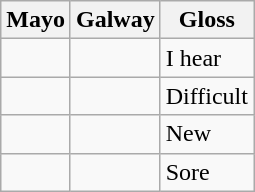<table class="wikitable">
<tr>
<th>Mayo</th>
<th>Galway</th>
<th>Gloss</th>
</tr>
<tr>
<td></td>
<td></td>
<td>I hear</td>
</tr>
<tr>
<td></td>
<td></td>
<td>Difficult</td>
</tr>
<tr>
<td></td>
<td></td>
<td>New</td>
</tr>
<tr>
<td></td>
<td></td>
<td>Sore</td>
</tr>
</table>
